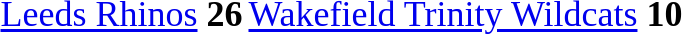<table style="font-size:150%;">
<tr>
<td> <a href='#'>Leeds Rhinos</a> <strong>26</strong></td>
<td> <a href='#'>Wakefield Trinity Wildcats</a> <strong>10</strong></td>
</tr>
</table>
